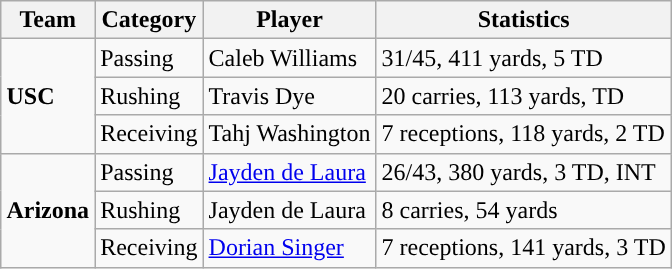<table class="wikitable" style="float: right;">
<tr>
<th>Team</th>
<th>Category</th>
<th>Player</th>
<th>Statistics</th>
</tr>
<tr>
<td rowspan=3><strong>USC</strong></td>
<td>Passing</td>
<td>Caleb Williams</td>
<td>31/45, 411 yards, 5 TD</td>
</tr>
<tr>
<td>Rushing</td>
<td>Travis Dye</td>
<td>20 carries, 113 yards, TD</td>
</tr>
<tr>
<td>Receiving</td>
<td>Tahj Washington</td>
<td>7 receptions, 118 yards, 2 TD</td>
</tr>
<tr>
<td rowspan=3><strong>Arizona</strong></td>
<td>Passing</td>
<td><a href='#'>Jayden de Laura</a></td>
<td>26/43, 380 yards, 3 TD, INT</td>
</tr>
<tr>
<td>Rushing</td>
<td>Jayden de Laura</td>
<td>8 carries, 54 yards</td>
</tr>
<tr>
<td>Receiving</td>
<td><a href='#'>Dorian Singer</a></td>
<td>7 receptions, 141 yards, 3 TD</td>
</tr>
</table>
